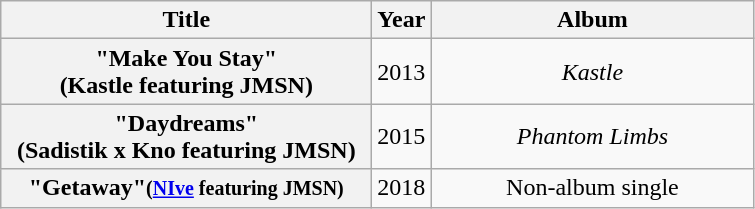<table class="wikitable plainrowheaders" style="text-align:center;" border="1">
<tr>
<th scope="col" style="width:15em;">Title</th>
<th scope="col">Year</th>
<th scope="col" style="width:13em;">Album</th>
</tr>
<tr>
<th scope="row">"Make You Stay"<br><span>(Kastle featuring JMSN)</span></th>
<td>2013</td>
<td><em>Kastle</em></td>
</tr>
<tr>
<th scope="row">"Daydreams"<br><span>(Sadistik x Kno featuring JMSN)</span></th>
<td>2015</td>
<td><em>Phantom Limbs</em></td>
</tr>
<tr>
<th scope="row">"Getaway"<small>(<a href='#'>NIve</a> featuring JMSN)</small></th>
<td>2018</td>
<td>Non-album single</td>
</tr>
</table>
